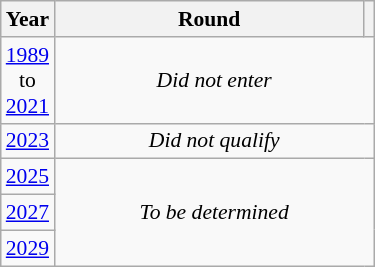<table class="wikitable" style="text-align: center; font-size:90%">
<tr>
<th>Year</th>
<th style="width:200px">Round</th>
<th></th>
</tr>
<tr>
<td><a href='#'>1989</a><br>to<br><a href='#'>2021</a></td>
<td colspan="2"><em>Did not enter</em></td>
</tr>
<tr>
<td><a href='#'>2023</a></td>
<td colspan="2"><em>Did not qualify</em></td>
</tr>
<tr>
<td><a href='#'>2025</a></td>
<td colspan="2" rowspan="3"><em>To be determined</em></td>
</tr>
<tr>
<td><a href='#'>2027</a></td>
</tr>
<tr>
<td><a href='#'>2029</a></td>
</tr>
</table>
